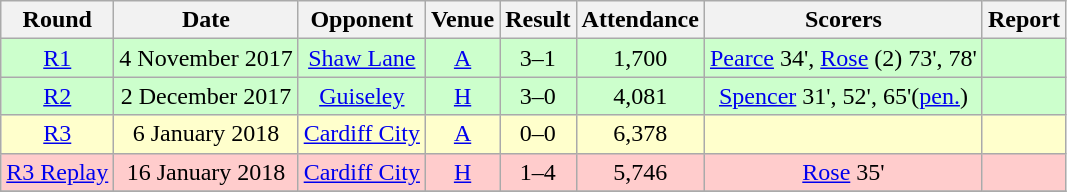<table class="wikitable" style="font-size:100%; text-align:center">
<tr>
<th>Round</th>
<th>Date</th>
<th>Opponent</th>
<th>Venue</th>
<th>Result</th>
<th>Attendance</th>
<th>Scorers</th>
<th>Report</th>
</tr>
<tr bgcolor=#CCFFCC>
<td><a href='#'>R1</a></td>
<td>4 November 2017</td>
<td><a href='#'>Shaw Lane</a></td>
<td><a href='#'>A</a></td>
<td>3–1</td>
<td>1,700</td>
<td><a href='#'>Pearce</a> 34', <a href='#'>Rose</a> (2) 73', 78'</td>
<td></td>
</tr>
<tr bgcolor=#CCFFCC>
<td><a href='#'>R2</a></td>
<td>2 December 2017</td>
<td><a href='#'>Guiseley</a></td>
<td><a href='#'>H</a></td>
<td>3–0</td>
<td>4,081</td>
<td><a href='#'>Spencer</a> 31', 52', 65'(<a href='#'>pen.</a>)</td>
<td></td>
</tr>
<tr bgcolor= FFFFCC>
<td><a href='#'>R3</a></td>
<td>6 January 2018</td>
<td><a href='#'>Cardiff City</a></td>
<td><a href='#'>A</a></td>
<td>0–0</td>
<td>6,378</td>
<td></td>
<td></td>
</tr>
<tr bgcolor=FFCCCC>
<td><a href='#'>R3 Replay</a></td>
<td>16 January 2018</td>
<td><a href='#'>Cardiff City</a></td>
<td><a href='#'>H</a></td>
<td>1–4</td>
<td>5,746</td>
<td><a href='#'>Rose</a> 35'</td>
<td></td>
</tr>
<tr>
</tr>
</table>
